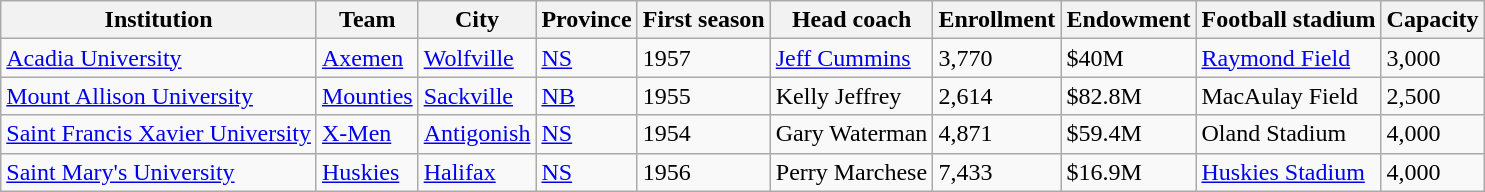<table class="wikitable">
<tr>
<th>Institution</th>
<th>Team</th>
<th>City</th>
<th>Province</th>
<th>First season</th>
<th>Head coach</th>
<th>Enrollment</th>
<th>Endowment</th>
<th>Football stadium</th>
<th>Capacity</th>
</tr>
<tr>
<td><a href='#'>Acadia University</a></td>
<td><a href='#'>Axemen</a></td>
<td><a href='#'>Wolfville</a></td>
<td><a href='#'>NS</a></td>
<td>1957</td>
<td><a href='#'>Jeff Cummins</a></td>
<td>3,770</td>
<td>$40M</td>
<td><a href='#'>Raymond Field</a></td>
<td>3,000</td>
</tr>
<tr>
<td><a href='#'>Mount Allison University</a></td>
<td><a href='#'>Mounties</a></td>
<td><a href='#'>Sackville</a></td>
<td><a href='#'>NB</a></td>
<td>1955</td>
<td>Kelly Jeffrey</td>
<td>2,614</td>
<td>$82.8M</td>
<td>MacAulay Field</td>
<td>2,500</td>
</tr>
<tr>
<td><a href='#'>Saint Francis Xavier University</a></td>
<td><a href='#'>X-Men</a></td>
<td><a href='#'>Antigonish</a></td>
<td><a href='#'>NS</a></td>
<td>1954</td>
<td>Gary Waterman</td>
<td>4,871</td>
<td>$59.4M</td>
<td>Oland Stadium</td>
<td>4,000</td>
</tr>
<tr>
<td><a href='#'>Saint Mary's University</a></td>
<td><a href='#'>Huskies</a></td>
<td><a href='#'>Halifax</a></td>
<td><a href='#'>NS</a></td>
<td>1956</td>
<td>Perry Marchese</td>
<td>7,433</td>
<td>$16.9M</td>
<td><a href='#'>Huskies Stadium</a></td>
<td>4,000</td>
</tr>
</table>
